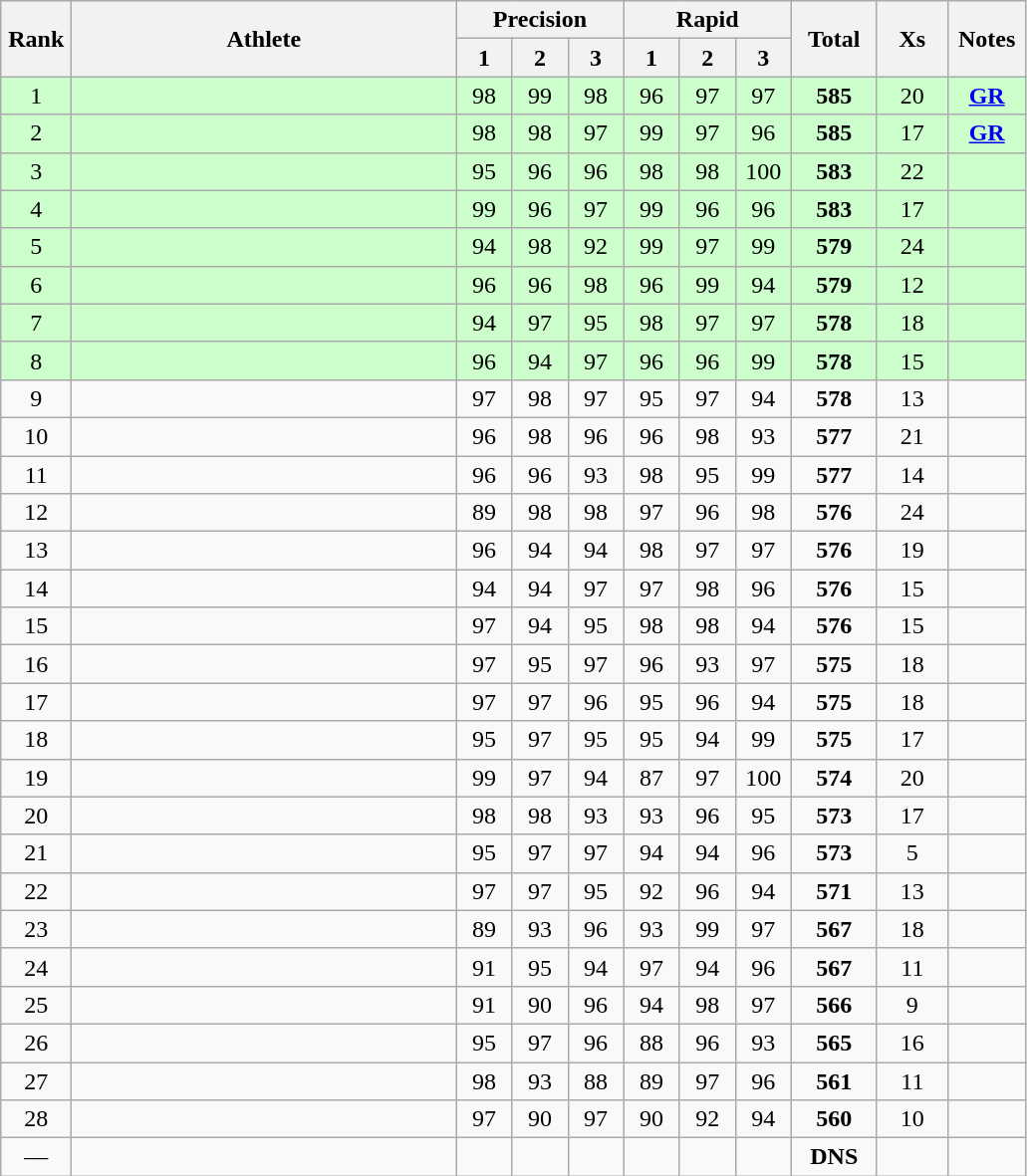<table class="wikitable" style="text-align:center">
<tr>
<th rowspan=2 width=40>Rank</th>
<th rowspan=2 width=250>Athlete</th>
<th colspan=3>Precision</th>
<th colspan=3>Rapid</th>
<th rowspan=2 width=50>Total</th>
<th rowspan=2 width=40>Xs</th>
<th rowspan=2 width=45>Notes</th>
</tr>
<tr>
<th width=30>1</th>
<th width=30>2</th>
<th width=30>3</th>
<th width=30>1</th>
<th width=30>2</th>
<th width=30>3</th>
</tr>
<tr bgcolor=ccffcc>
<td>1</td>
<td align=left></td>
<td>98</td>
<td>99</td>
<td>98</td>
<td>96</td>
<td>97</td>
<td>97</td>
<td><strong>585</strong></td>
<td>20</td>
<td><strong><a href='#'>GR</a></strong></td>
</tr>
<tr bgcolor=ccffcc>
<td>2</td>
<td align=left></td>
<td>98</td>
<td>98</td>
<td>97</td>
<td>99</td>
<td>97</td>
<td>96</td>
<td><strong>585</strong></td>
<td>17</td>
<td><strong><a href='#'>GR</a></strong></td>
</tr>
<tr bgcolor=ccffcc>
<td>3</td>
<td align=left></td>
<td>95</td>
<td>96</td>
<td>96</td>
<td>98</td>
<td>98</td>
<td>100</td>
<td><strong>583</strong></td>
<td>22</td>
<td></td>
</tr>
<tr bgcolor=ccffcc>
<td>4</td>
<td align=left></td>
<td>99</td>
<td>96</td>
<td>97</td>
<td>99</td>
<td>96</td>
<td>96</td>
<td><strong>583</strong></td>
<td>17</td>
<td></td>
</tr>
<tr bgcolor=ccffcc>
<td>5</td>
<td align=left></td>
<td>94</td>
<td>98</td>
<td>92</td>
<td>99</td>
<td>97</td>
<td>99</td>
<td><strong>579</strong></td>
<td>24</td>
<td></td>
</tr>
<tr bgcolor=ccffcc>
<td>6</td>
<td align=left></td>
<td>96</td>
<td>96</td>
<td>98</td>
<td>96</td>
<td>99</td>
<td>94</td>
<td><strong>579</strong></td>
<td>12</td>
<td></td>
</tr>
<tr bgcolor=ccffcc>
<td>7</td>
<td align=left></td>
<td>94</td>
<td>97</td>
<td>95</td>
<td>98</td>
<td>97</td>
<td>97</td>
<td><strong>578</strong></td>
<td>18</td>
<td></td>
</tr>
<tr bgcolor=ccffcc>
<td>8</td>
<td align=left></td>
<td>96</td>
<td>94</td>
<td>97</td>
<td>96</td>
<td>96</td>
<td>99</td>
<td><strong>578</strong></td>
<td>15</td>
<td></td>
</tr>
<tr>
<td>9</td>
<td align=left></td>
<td>97</td>
<td>98</td>
<td>97</td>
<td>95</td>
<td>97</td>
<td>94</td>
<td><strong>578</strong></td>
<td>13</td>
<td></td>
</tr>
<tr>
<td>10</td>
<td align=left></td>
<td>96</td>
<td>98</td>
<td>96</td>
<td>96</td>
<td>98</td>
<td>93</td>
<td><strong>577</strong></td>
<td>21</td>
<td></td>
</tr>
<tr>
<td>11</td>
<td align=left></td>
<td>96</td>
<td>96</td>
<td>93</td>
<td>98</td>
<td>95</td>
<td>99</td>
<td><strong>577</strong></td>
<td>14</td>
<td></td>
</tr>
<tr>
<td>12</td>
<td align=left></td>
<td>89</td>
<td>98</td>
<td>98</td>
<td>97</td>
<td>96</td>
<td>98</td>
<td><strong>576</strong></td>
<td>24</td>
<td></td>
</tr>
<tr>
<td>13</td>
<td align=left></td>
<td>96</td>
<td>94</td>
<td>94</td>
<td>98</td>
<td>97</td>
<td>97</td>
<td><strong>576</strong></td>
<td>19</td>
<td></td>
</tr>
<tr>
<td>14</td>
<td align=left></td>
<td>94</td>
<td>94</td>
<td>97</td>
<td>97</td>
<td>98</td>
<td>96</td>
<td><strong>576</strong></td>
<td>15</td>
<td></td>
</tr>
<tr>
<td>15</td>
<td align=left></td>
<td>97</td>
<td>94</td>
<td>95</td>
<td>98</td>
<td>98</td>
<td>94</td>
<td><strong>576</strong></td>
<td>15</td>
<td></td>
</tr>
<tr>
<td>16</td>
<td align=left></td>
<td>97</td>
<td>95</td>
<td>97</td>
<td>96</td>
<td>93</td>
<td>97</td>
<td><strong>575</strong></td>
<td>18</td>
<td></td>
</tr>
<tr>
<td>17</td>
<td align=left></td>
<td>97</td>
<td>97</td>
<td>96</td>
<td>95</td>
<td>96</td>
<td>94</td>
<td><strong>575</strong></td>
<td>18</td>
<td></td>
</tr>
<tr>
<td>18</td>
<td align=left></td>
<td>95</td>
<td>97</td>
<td>95</td>
<td>95</td>
<td>94</td>
<td>99</td>
<td><strong>575</strong></td>
<td>17</td>
<td></td>
</tr>
<tr>
<td>19</td>
<td align=left></td>
<td>99</td>
<td>97</td>
<td>94</td>
<td>87</td>
<td>97</td>
<td>100</td>
<td><strong>574</strong></td>
<td>20</td>
<td></td>
</tr>
<tr>
<td>20</td>
<td align=left></td>
<td>98</td>
<td>98</td>
<td>93</td>
<td>93</td>
<td>96</td>
<td>95</td>
<td><strong>573</strong></td>
<td>17</td>
<td></td>
</tr>
<tr>
<td>21</td>
<td align=left></td>
<td>95</td>
<td>97</td>
<td>97</td>
<td>94</td>
<td>94</td>
<td>96</td>
<td><strong>573</strong></td>
<td>5</td>
<td></td>
</tr>
<tr>
<td>22</td>
<td align=left></td>
<td>97</td>
<td>97</td>
<td>95</td>
<td>92</td>
<td>96</td>
<td>94</td>
<td><strong>571</strong></td>
<td>13</td>
<td></td>
</tr>
<tr>
<td>23</td>
<td align=left></td>
<td>89</td>
<td>93</td>
<td>96</td>
<td>93</td>
<td>99</td>
<td>97</td>
<td><strong>567</strong></td>
<td>18</td>
<td></td>
</tr>
<tr>
<td>24</td>
<td align=left></td>
<td>91</td>
<td>95</td>
<td>94</td>
<td>97</td>
<td>94</td>
<td>96</td>
<td><strong>567</strong></td>
<td>11</td>
<td></td>
</tr>
<tr>
<td>25</td>
<td align=left></td>
<td>91</td>
<td>90</td>
<td>96</td>
<td>94</td>
<td>98</td>
<td>97</td>
<td><strong>566</strong></td>
<td>9</td>
<td></td>
</tr>
<tr>
<td>26</td>
<td align=left></td>
<td>95</td>
<td>97</td>
<td>96</td>
<td>88</td>
<td>96</td>
<td>93</td>
<td><strong>565</strong></td>
<td>16</td>
<td></td>
</tr>
<tr>
<td>27</td>
<td align=left></td>
<td>98</td>
<td>93</td>
<td>88</td>
<td>89</td>
<td>97</td>
<td>96</td>
<td><strong>561</strong></td>
<td>11</td>
<td></td>
</tr>
<tr>
<td>28</td>
<td align=left></td>
<td>97</td>
<td>90</td>
<td>97</td>
<td>90</td>
<td>92</td>
<td>94</td>
<td><strong>560</strong></td>
<td>10</td>
<td></td>
</tr>
<tr>
<td>—</td>
<td align=left></td>
<td></td>
<td></td>
<td></td>
<td></td>
<td></td>
<td></td>
<td><strong>DNS</strong></td>
<td></td>
<td></td>
</tr>
</table>
